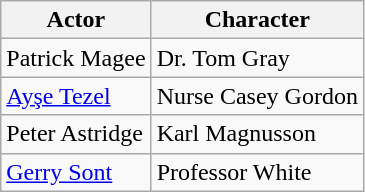<table class="wikitable">
<tr>
<th>Actor</th>
<th>Character</th>
</tr>
<tr>
<td>Patrick Magee</td>
<td>Dr. Tom Gray</td>
</tr>
<tr>
<td><a href='#'>Ayşe Tezel</a></td>
<td>Nurse Casey Gordon</td>
</tr>
<tr>
<td>Peter Astridge</td>
<td>Karl Magnusson</td>
</tr>
<tr>
<td><a href='#'>Gerry Sont</a></td>
<td>Professor White</td>
</tr>
</table>
